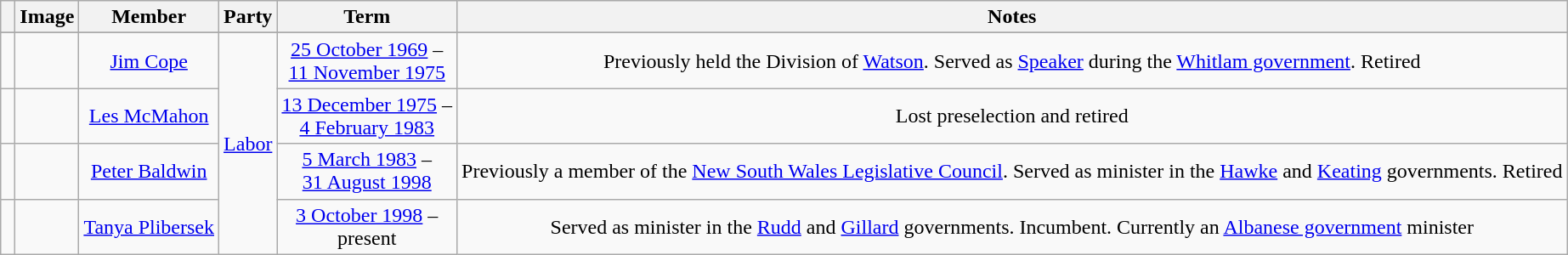<table class="wikitable sortable" style="text-align:center">
<tr>
<th class="unsortable"></th>
<th>Image</th>
<th>Member</th>
<th>Party</th>
<th>Term</th>
<th>Notes</th>
</tr>
<tr>
</tr>
<tr>
<td> </td>
<td></td>
<td><a href='#'>Jim Cope</a><br></td>
<td rowspan="4"><a href='#'>Labor</a></td>
<td nowrap><a href='#'>25 October 1969</a> –<br><a href='#'>11 November 1975</a></td>
<td>Previously held the Division of <a href='#'>Watson</a>. Served as <a href='#'>Speaker</a> during the <a href='#'>Whitlam government</a>. Retired</td>
</tr>
<tr>
<td> </td>
<td></td>
<td><a href='#'>Les McMahon</a><br></td>
<td nowrap><a href='#'>13 December 1975</a> –<br><a href='#'>4 February 1983</a></td>
<td>Lost preselection and retired</td>
</tr>
<tr>
<td> </td>
<td></td>
<td><a href='#'>Peter Baldwin</a><br></td>
<td nowrap><a href='#'>5 March 1983</a> –<br><a href='#'>31 August 1998</a></td>
<td>Previously a member of the <a href='#'>New South Wales Legislative Council</a>. Served as minister in the <a href='#'>Hawke</a> and <a href='#'>Keating</a> governments. Retired</td>
</tr>
<tr>
<td> </td>
<td></td>
<td><a href='#'>Tanya Plibersek</a><br></td>
<td nowrap><a href='#'>3 October 1998</a> –<br>present</td>
<td>Served as minister in the <a href='#'>Rudd</a> and <a href='#'>Gillard</a> governments. Incumbent. Currently an <a href='#'>Albanese government</a> minister</td>
</tr>
</table>
